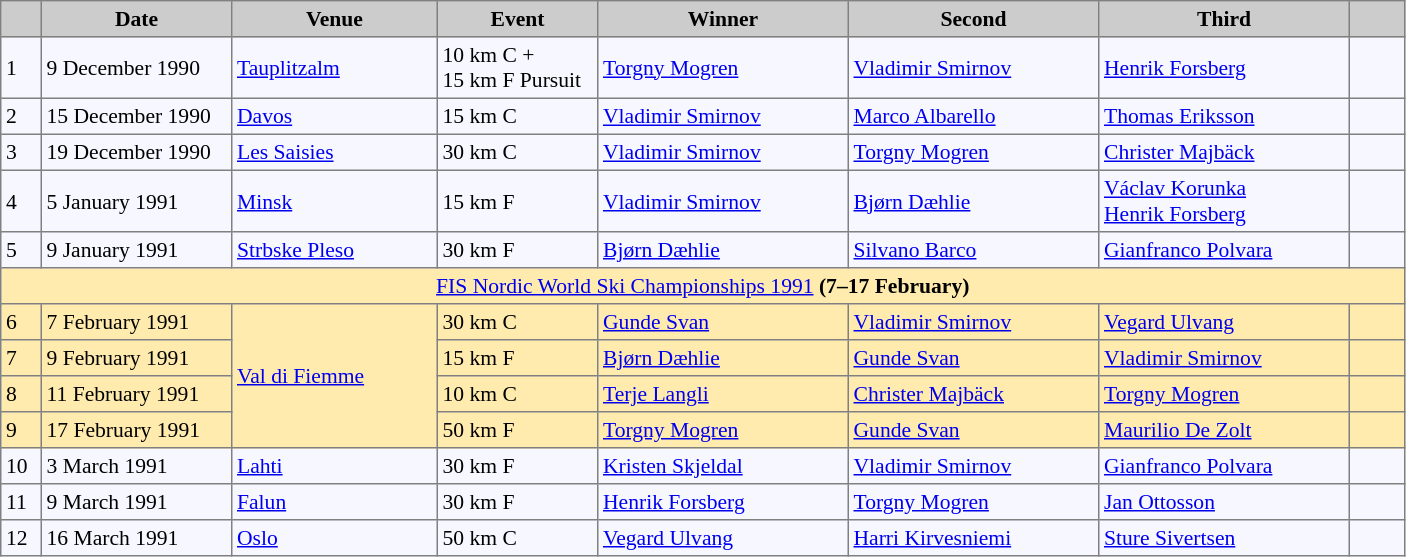<table bgcolor="#f7f8ff" cellpadding="3" cellspacing="0" border="1" style="font-size: 90%; border: gray solid 1px; border-collapse: collapse;">
<tr bgcolor="#CCCCCC">
<td align="center" width="20"><strong></strong></td>
<td align="center" width="120"><strong>Date</strong></td>
<td align="center" width="130"><strong>Venue</strong></td>
<td align="center" width="100"><strong>Event</strong></td>
<td align="center" width="160"><strong>Winner</strong></td>
<td align="center" width="160"><strong>Second</strong></td>
<td align="center" width="160"><strong>Third</strong></td>
<td align="center" width="30"><strong></strong></td>
</tr>
<tr align="left">
<td>1</td>
<td>9 December 1990</td>
<td> <a href='#'>Tauplitzalm</a></td>
<td>10 km C + 15 km F Pursuit</td>
<td> <a href='#'>Torgny Mogren</a></td>
<td> <a href='#'>Vladimir Smirnov</a></td>
<td> <a href='#'>Henrik Forsberg</a></td>
<td></td>
</tr>
<tr align="left">
<td>2</td>
<td>15 December 1990</td>
<td> <a href='#'>Davos</a></td>
<td>15 km C</td>
<td> <a href='#'>Vladimir Smirnov</a></td>
<td> <a href='#'>Marco Albarello</a></td>
<td> <a href='#'>Thomas Eriksson</a></td>
<td></td>
</tr>
<tr align="left">
<td>3</td>
<td>19 December 1990</td>
<td> <a href='#'>Les Saisies</a></td>
<td>30 km C</td>
<td> <a href='#'>Vladimir Smirnov</a></td>
<td> <a href='#'>Torgny Mogren</a></td>
<td> <a href='#'>Christer Majbäck</a></td>
<td></td>
</tr>
<tr align="left">
<td>4</td>
<td>5 January 1991</td>
<td> <a href='#'>Minsk</a></td>
<td>15 km F</td>
<td> <a href='#'>Vladimir Smirnov</a></td>
<td> <a href='#'>Bjørn Dæhlie</a></td>
<td> <a href='#'>Václav Korunka</a><br> <a href='#'>Henrik Forsberg</a></td>
<td></td>
</tr>
<tr align="left">
<td>5</td>
<td>9 January 1991</td>
<td> <a href='#'>Strbske Pleso</a></td>
<td>30 km F</td>
<td> <a href='#'>Bjørn Dæhlie</a></td>
<td> <a href='#'>Silvano Barco</a></td>
<td> <a href='#'>Gianfranco Polvara</a></td>
<td></td>
</tr>
<tr style="background:#FFEBAD">
<td colspan="9" align="center"><a href='#'>FIS Nordic World Ski Championships 1991</a> <strong>(7–17 February)</strong></td>
</tr>
<tr style="background:#FFEBAD">
<td>6</td>
<td>7 February 1991</td>
<td rowspan="4"> <a href='#'>Val di Fiemme</a></td>
<td>30 km C</td>
<td> <a href='#'>Gunde Svan</a></td>
<td> <a href='#'>Vladimir Smirnov</a></td>
<td> <a href='#'>Vegard Ulvang</a></td>
<td></td>
</tr>
<tr style="background:#FFEBAD">
<td>7</td>
<td>9 February 1991</td>
<td>15 km F</td>
<td> <a href='#'>Bjørn Dæhlie</a></td>
<td> <a href='#'>Gunde Svan</a></td>
<td> <a href='#'>Vladimir Smirnov</a></td>
<td></td>
</tr>
<tr style="background:#FFEBAD">
<td>8</td>
<td>11 February 1991</td>
<td>10 km C</td>
<td> <a href='#'>Terje Langli</a></td>
<td> <a href='#'>Christer Majbäck</a></td>
<td> <a href='#'>Torgny Mogren</a></td>
<td></td>
</tr>
<tr style="background:#FFEBAD">
<td>9</td>
<td>17 February 1991</td>
<td>50 km F</td>
<td> <a href='#'>Torgny Mogren</a></td>
<td> <a href='#'>Gunde Svan</a></td>
<td> <a href='#'>Maurilio De Zolt</a></td>
<td></td>
</tr>
<tr align="left">
<td>10</td>
<td>3 March 1991</td>
<td> <a href='#'>Lahti</a></td>
<td>30 km F</td>
<td> <a href='#'>Kristen Skjeldal</a></td>
<td> <a href='#'>Vladimir Smirnov</a></td>
<td> <a href='#'>Gianfranco Polvara</a></td>
<td></td>
</tr>
<tr align="left">
<td>11</td>
<td>9 March 1991</td>
<td> <a href='#'>Falun</a></td>
<td>30 km F</td>
<td> <a href='#'>Henrik Forsberg</a></td>
<td> <a href='#'>Torgny Mogren</a></td>
<td> <a href='#'>Jan Ottosson</a></td>
<td></td>
</tr>
<tr align="left">
<td>12</td>
<td>16 March 1991</td>
<td> <a href='#'>Oslo</a></td>
<td>50 km C</td>
<td> <a href='#'>Vegard Ulvang</a></td>
<td> <a href='#'>Harri Kirvesniemi</a></td>
<td> <a href='#'>Sture Sivertsen</a></td>
<td></td>
</tr>
</table>
